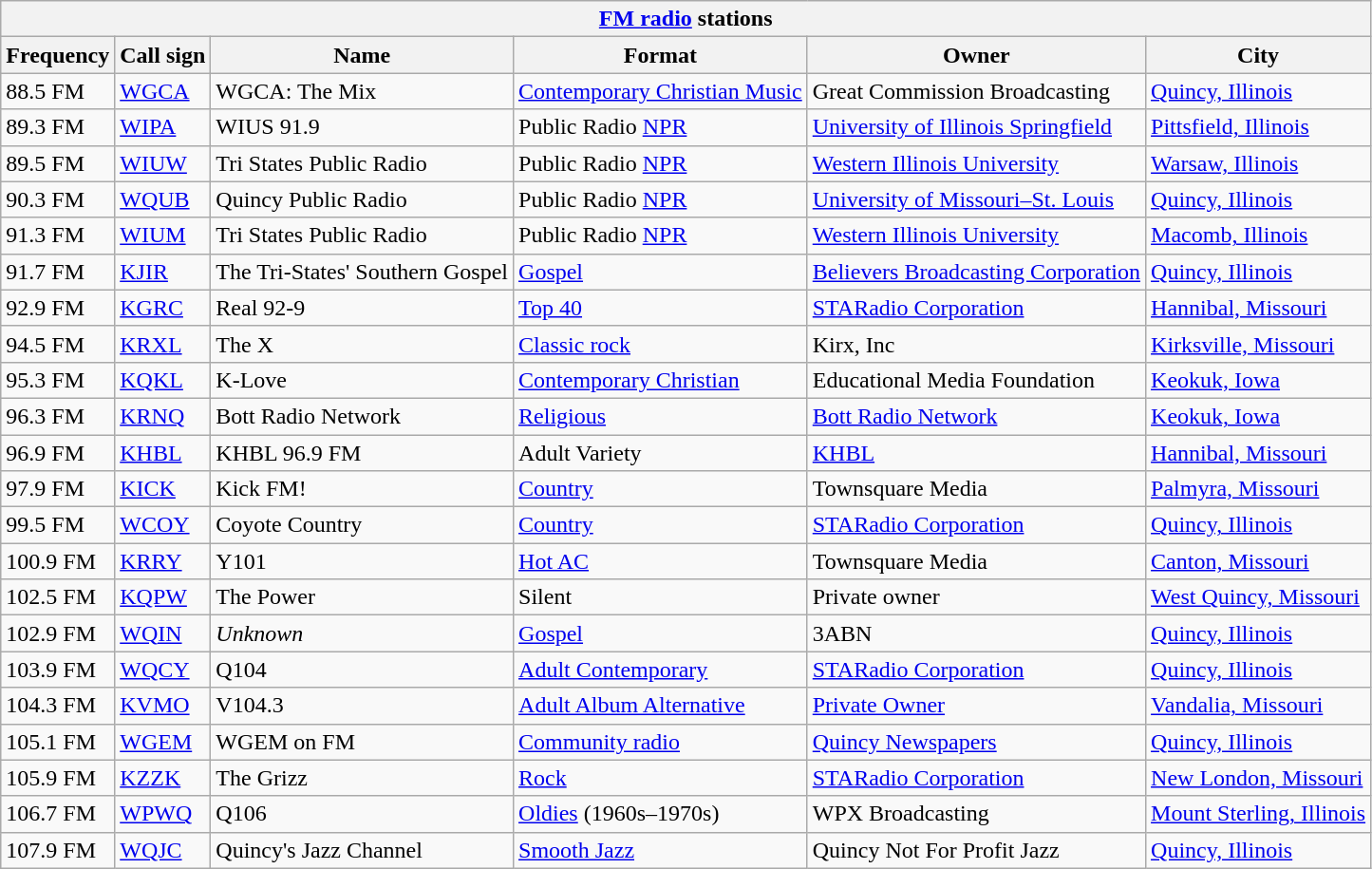<table class="wikitable">
<tr>
<th style="text-align:center;" colspan="6"><strong><a href='#'>FM radio</a> stations</strong></th>
</tr>
<tr>
<th>Frequency</th>
<th>Call sign</th>
<th>Name</th>
<th>Format</th>
<th>Owner</th>
<th>City</th>
</tr>
<tr>
<td>88.5 FM</td>
<td><a href='#'>WGCA</a></td>
<td>WGCA: The Mix</td>
<td><a href='#'>Contemporary Christian Music</a></td>
<td>Great Commission Broadcasting</td>
<td><a href='#'>Quincy, Illinois</a></td>
</tr>
<tr>
<td>89.3 FM</td>
<td><a href='#'>WIPA</a></td>
<td>WIUS 91.9</td>
<td>Public Radio <a href='#'>NPR</a></td>
<td><a href='#'>University of Illinois Springfield</a></td>
<td><a href='#'>Pittsfield, Illinois</a></td>
</tr>
<tr>
<td>89.5 FM</td>
<td><a href='#'>WIUW</a></td>
<td>Tri States Public Radio</td>
<td>Public Radio <a href='#'>NPR</a></td>
<td><a href='#'>Western Illinois University</a></td>
<td><a href='#'>Warsaw, Illinois</a></td>
</tr>
<tr>
<td>90.3 FM</td>
<td><a href='#'>WQUB</a></td>
<td>Quincy Public Radio</td>
<td>Public Radio <a href='#'>NPR</a></td>
<td><a href='#'>University of Missouri–St. Louis</a></td>
<td><a href='#'>Quincy, Illinois</a></td>
</tr>
<tr>
<td>91.3 FM</td>
<td><a href='#'>WIUM</a></td>
<td>Tri States Public Radio</td>
<td>Public Radio <a href='#'>NPR</a></td>
<td><a href='#'>Western Illinois University</a></td>
<td><a href='#'>Macomb, Illinois</a></td>
</tr>
<tr>
<td>91.7 FM</td>
<td><a href='#'>KJIR</a></td>
<td>The Tri-States' Southern Gospel</td>
<td><a href='#'>Gospel</a></td>
<td><a href='#'>Believers Broadcasting Corporation</a></td>
<td><a href='#'>Quincy, Illinois</a></td>
</tr>
<tr>
<td>92.9 FM</td>
<td><a href='#'>KGRC</a></td>
<td>Real 92-9</td>
<td><a href='#'>Top 40</a></td>
<td><a href='#'>STARadio Corporation</a></td>
<td><a href='#'>Hannibal, Missouri</a></td>
</tr>
<tr>
<td>94.5 FM</td>
<td><a href='#'>KRXL</a></td>
<td>The X</td>
<td><a href='#'>Classic rock</a></td>
<td>Kirx, Inc</td>
<td><a href='#'>Kirksville, Missouri</a></td>
</tr>
<tr>
<td>95.3 FM</td>
<td><a href='#'>KQKL</a></td>
<td>K-Love</td>
<td><a href='#'>Contemporary Christian</a></td>
<td>Educational Media Foundation</td>
<td><a href='#'>Keokuk, Iowa</a></td>
</tr>
<tr>
<td>96.3 FM</td>
<td><a href='#'>KRNQ</a></td>
<td>Bott Radio Network</td>
<td><a href='#'>Religious</a></td>
<td><a href='#'>Bott Radio Network</a></td>
<td><a href='#'>Keokuk, Iowa</a></td>
</tr>
<tr>
<td>96.9 FM</td>
<td><a href='#'>KHBL</a></td>
<td>KHBL 96.9 FM</td>
<td>Adult Variety</td>
<td><a href='#'>KHBL</a></td>
<td><a href='#'>Hannibal, Missouri</a></td>
</tr>
<tr>
<td>97.9 FM</td>
<td><a href='#'>KICK</a></td>
<td>Kick FM!</td>
<td><a href='#'>Country</a></td>
<td>Townsquare Media</td>
<td><a href='#'>Palmyra, Missouri</a></td>
</tr>
<tr>
<td>99.5 FM</td>
<td><a href='#'>WCOY</a></td>
<td>Coyote Country</td>
<td><a href='#'>Country</a></td>
<td><a href='#'>STARadio Corporation</a></td>
<td><a href='#'>Quincy, Illinois</a></td>
</tr>
<tr>
<td>100.9 FM</td>
<td><a href='#'>KRRY</a></td>
<td>Y101</td>
<td><a href='#'>Hot AC</a></td>
<td>Townsquare Media</td>
<td><a href='#'>Canton, Missouri</a></td>
</tr>
<tr>
<td>102.5 FM</td>
<td><a href='#'>KQPW</a></td>
<td>The Power</td>
<td>Silent</td>
<td>Private owner</td>
<td><a href='#'>West Quincy, Missouri</a></td>
</tr>
<tr>
<td>102.9 FM</td>
<td><a href='#'>WQIN</a></td>
<td><em>Unknown</em></td>
<td><a href='#'>Gospel</a></td>
<td>3ABN</td>
<td><a href='#'>Quincy, Illinois</a></td>
</tr>
<tr>
<td>103.9 FM</td>
<td><a href='#'>WQCY</a></td>
<td>Q104</td>
<td><a href='#'>Adult Contemporary</a></td>
<td><a href='#'>STARadio Corporation</a></td>
<td><a href='#'>Quincy, Illinois</a></td>
</tr>
<tr>
<td>104.3 FM</td>
<td><a href='#'>KVMO</a></td>
<td>V104.3</td>
<td><a href='#'>Adult Album Alternative</a></td>
<td><a href='#'>Private Owner</a></td>
<td><a href='#'>Vandalia, Missouri</a></td>
</tr>
<tr>
<td>105.1 FM</td>
<td><a href='#'>WGEM</a></td>
<td>WGEM on FM</td>
<td><a href='#'>Community radio</a></td>
<td><a href='#'>Quincy Newspapers</a></td>
<td><a href='#'>Quincy, Illinois</a></td>
</tr>
<tr>
<td>105.9 FM</td>
<td><a href='#'>KZZK</a></td>
<td>The Grizz</td>
<td><a href='#'>Rock</a></td>
<td><a href='#'>STARadio Corporation</a></td>
<td><a href='#'>New London, Missouri</a></td>
</tr>
<tr>
<td>106.7 FM</td>
<td><a href='#'>WPWQ</a></td>
<td>Q106</td>
<td><a href='#'>Oldies</a> (1960s–1970s)</td>
<td>WPX Broadcasting</td>
<td><a href='#'>Mount Sterling, Illinois</a></td>
</tr>
<tr>
<td>107.9 FM</td>
<td><a href='#'>WQJC</a></td>
<td>Quincy's Jazz Channel</td>
<td><a href='#'>Smooth Jazz</a></td>
<td>Quincy Not For Profit Jazz</td>
<td><a href='#'>Quincy, Illinois</a></td>
</tr>
</table>
